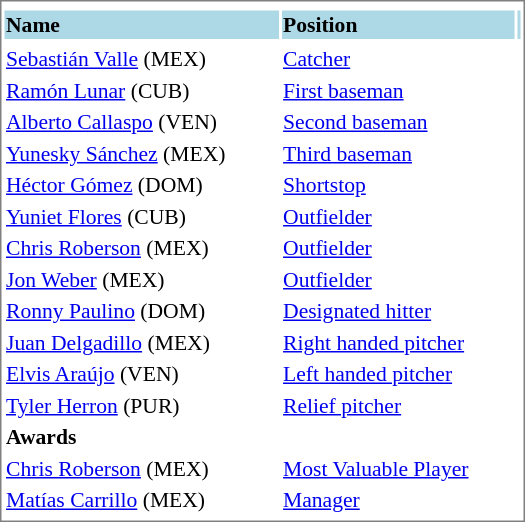<table cellpadding="1" width="350px" style="font-size: 90%; border: 1px solid gray;">
<tr align="center" style="font-size: larger;">
<td colspan=6></td>
</tr>
<tr style="background:lightblue;">
<td><strong>Name</strong></td>
<td><strong>Position</strong></td>
<td></td>
</tr>
<tr align="center" style="vertical-align: middle;" style="background:lightblue;">
</tr>
<tr>
<td><a href='#'>Sebastián Valle</a> (MEX)</td>
<td><a href='#'>Catcher</a></td>
</tr>
<tr>
<td><a href='#'>Ramón Lunar</a> (CUB)</td>
<td><a href='#'>First baseman</a></td>
</tr>
<tr>
<td><a href='#'>Alberto Callaspo</a> (VEN)</td>
<td><a href='#'>Second baseman</a></td>
</tr>
<tr>
<td><a href='#'>Yunesky Sánchez</a> (MEX)</td>
<td><a href='#'>Third baseman</a></td>
</tr>
<tr>
<td><a href='#'>Héctor Gómez</a> (DOM)</td>
<td><a href='#'>Shortstop</a></td>
</tr>
<tr>
<td><a href='#'>Yuniet Flores</a> (CUB)</td>
<td><a href='#'>Outfielder</a></td>
</tr>
<tr>
<td><a href='#'>Chris Roberson</a> (MEX)</td>
<td><a href='#'>Outfielder</a></td>
</tr>
<tr>
<td><a href='#'>Jon Weber</a> (MEX)</td>
<td><a href='#'>Outfielder</a></td>
</tr>
<tr>
<td><a href='#'>Ronny Paulino</a> (DOM)</td>
<td><a href='#'>Designated hitter</a></td>
</tr>
<tr>
<td><a href='#'>Juan Delgadillo</a> (MEX)</td>
<td><a href='#'>Right handed pitcher</a></td>
</tr>
<tr>
<td><a href='#'>Elvis Araújo</a> (VEN)</td>
<td><a href='#'>Left handed pitcher</a></td>
</tr>
<tr>
<td><a href='#'>Tyler Herron</a> (PUR)</td>
<td><a href='#'>Relief pitcher</a></td>
</tr>
<tr>
<td><strong>Awards</strong></td>
</tr>
<tr>
<td><a href='#'>Chris Roberson</a> (MEX)</td>
<td><a href='#'>Most Valuable Player</a></td>
</tr>
<tr>
<td><a href='#'>Matías Carrillo</a> (MEX)</td>
<td><a href='#'>Manager</a></td>
</tr>
<tr>
</tr>
</table>
